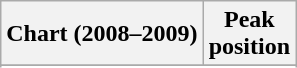<table class="wikitable sortable">
<tr>
<th align="left">Chart (2008–2009)</th>
<th align="center">Peak<br>position</th>
</tr>
<tr>
</tr>
<tr>
</tr>
<tr>
</tr>
</table>
